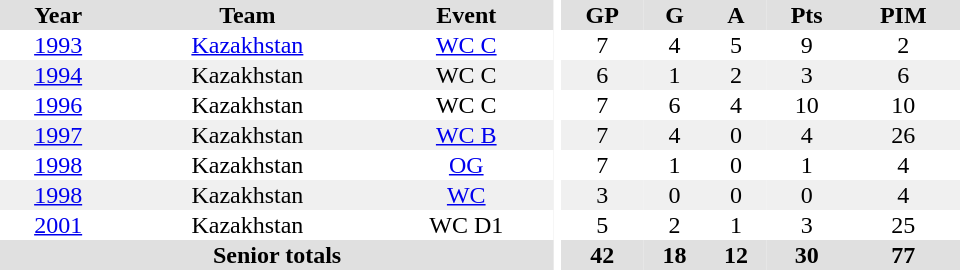<table border="0" cellpadding="1" cellspacing="0" ID="Table3" style="text-align:center; width:40em">
<tr bgcolor="#e0e0e0">
<th>Year</th>
<th>Team</th>
<th>Event</th>
<th rowspan="102" bgcolor="#ffffff"></th>
<th>GP</th>
<th>G</th>
<th>A</th>
<th>Pts</th>
<th>PIM</th>
</tr>
<tr>
<td><a href='#'>1993</a></td>
<td><a href='#'>Kazakhstan</a></td>
<td><a href='#'>WC C</a></td>
<td>7</td>
<td>4</td>
<td>5</td>
<td>9</td>
<td>2</td>
</tr>
<tr bgcolor="#f0f0f0">
<td><a href='#'>1994</a></td>
<td>Kazakhstan</td>
<td>WC C</td>
<td>6</td>
<td>1</td>
<td>2</td>
<td>3</td>
<td>6</td>
</tr>
<tr>
<td><a href='#'>1996</a></td>
<td>Kazakhstan</td>
<td>WC C</td>
<td>7</td>
<td>6</td>
<td>4</td>
<td>10</td>
<td>10</td>
</tr>
<tr bgcolor="#f0f0f0">
<td><a href='#'>1997</a></td>
<td>Kazakhstan</td>
<td><a href='#'>WC B</a></td>
<td>7</td>
<td>4</td>
<td>0</td>
<td>4</td>
<td>26</td>
</tr>
<tr>
<td><a href='#'>1998</a></td>
<td>Kazakhstan</td>
<td><a href='#'>OG</a></td>
<td>7</td>
<td>1</td>
<td>0</td>
<td>1</td>
<td>4</td>
</tr>
<tr bgcolor="#f0f0f0">
<td><a href='#'>1998</a></td>
<td>Kazakhstan</td>
<td><a href='#'>WC</a></td>
<td>3</td>
<td>0</td>
<td>0</td>
<td>0</td>
<td>4</td>
</tr>
<tr>
<td><a href='#'>2001</a></td>
<td>Kazakhstan</td>
<td>WC D1</td>
<td>5</td>
<td>2</td>
<td>1</td>
<td>3</td>
<td>25</td>
</tr>
<tr bgcolor="#e0e0e0">
<th colspan="3">Senior totals</th>
<th>42</th>
<th>18</th>
<th>12</th>
<th>30</th>
<th>77</th>
</tr>
</table>
